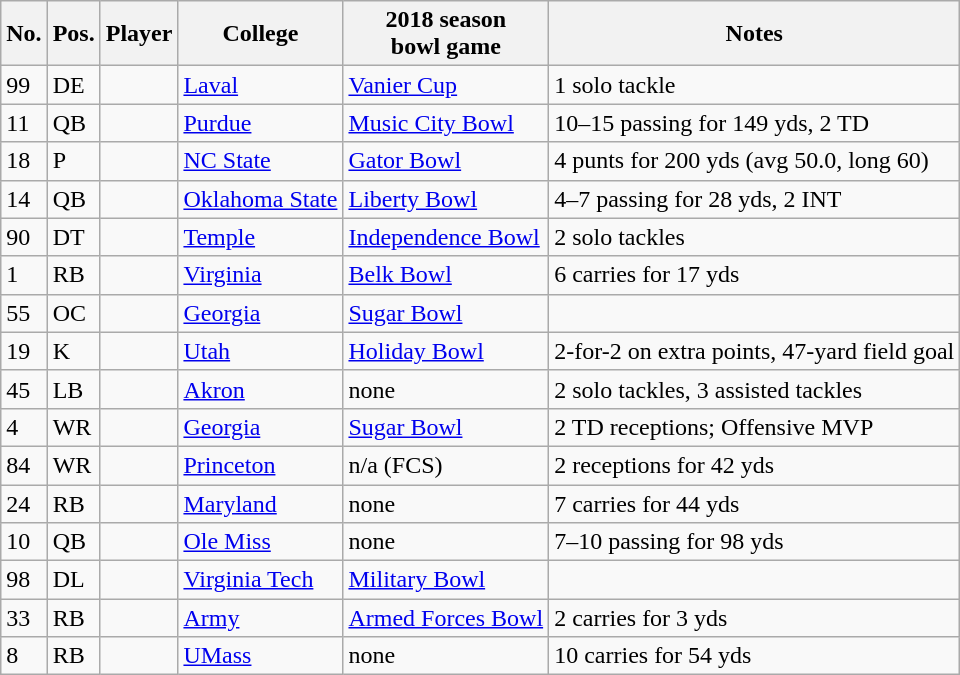<table class="wikitable sortable">
<tr>
<th>No.</th>
<th>Pos.</th>
<th>Player</th>
<th>College</th>
<th>2018 season<br>bowl game</th>
<th class=unsortable>Notes</th>
</tr>
<tr>
<td>99</td>
<td>DE</td>
<td></td>
<td><a href='#'>Laval</a></td>
<td><a href='#'>Vanier Cup</a> </td>
<td>1 solo tackle</td>
</tr>
<tr>
<td>11</td>
<td>QB</td>
<td></td>
<td><a href='#'>Purdue</a></td>
<td><a href='#'>Music City Bowl</a></td>
<td>10–15 passing for 149 yds, 2 TD</td>
</tr>
<tr>
<td>18</td>
<td>P</td>
<td></td>
<td><a href='#'>NC State</a></td>
<td><a href='#'>Gator Bowl</a></td>
<td>4 punts for 200 yds (avg 50.0, long 60)</td>
</tr>
<tr>
<td>14</td>
<td>QB</td>
<td></td>
<td><a href='#'>Oklahoma State</a></td>
<td><a href='#'>Liberty Bowl</a></td>
<td>4–7 passing for 28 yds, 2 INT</td>
</tr>
<tr>
<td>90</td>
<td>DT</td>
<td></td>
<td><a href='#'>Temple</a></td>
<td><a href='#'>Independence Bowl</a></td>
<td>2 solo tackles</td>
</tr>
<tr>
<td>1</td>
<td>RB</td>
<td></td>
<td><a href='#'>Virginia</a></td>
<td><a href='#'>Belk Bowl</a></td>
<td>6 carries for 17 yds</td>
</tr>
<tr>
<td>55</td>
<td>OC</td>
<td></td>
<td><a href='#'>Georgia</a></td>
<td><a href='#'>Sugar Bowl</a></td>
<td></td>
</tr>
<tr>
<td>19</td>
<td>K</td>
<td></td>
<td><a href='#'>Utah</a></td>
<td><a href='#'>Holiday Bowl</a></td>
<td>2-for-2 on extra points, 47-yard field goal</td>
</tr>
<tr>
<td>45</td>
<td>LB</td>
<td></td>
<td><a href='#'>Akron</a></td>
<td>none</td>
<td>2 solo tackles, 3 assisted tackles</td>
</tr>
<tr>
<td>4</td>
<td>WR</td>
<td></td>
<td><a href='#'>Georgia</a></td>
<td><a href='#'>Sugar Bowl</a></td>
<td>2 TD receptions; Offensive MVP</td>
</tr>
<tr>
<td>84</td>
<td>WR</td>
<td></td>
<td><a href='#'>Princeton</a></td>
<td>n/a (FCS)</td>
<td>2 receptions for 42 yds</td>
</tr>
<tr>
<td>24</td>
<td>RB</td>
<td></td>
<td><a href='#'>Maryland</a></td>
<td>none</td>
<td>7 carries for 44 yds</td>
</tr>
<tr>
<td>10</td>
<td>QB</td>
<td></td>
<td><a href='#'>Ole Miss</a></td>
<td>none</td>
<td>7–10 passing for 98 yds</td>
</tr>
<tr>
<td>98</td>
<td>DL</td>
<td></td>
<td><a href='#'>Virginia Tech</a></td>
<td><a href='#'>Military Bowl</a></td>
<td></td>
</tr>
<tr>
<td>33</td>
<td>RB</td>
<td></td>
<td><a href='#'>Army</a></td>
<td><a href='#'>Armed Forces Bowl</a></td>
<td>2 carries for 3 yds</td>
</tr>
<tr>
<td>8</td>
<td>RB</td>
<td></td>
<td><a href='#'>UMass</a></td>
<td>none</td>
<td>10 carries for 54 yds</td>
</tr>
</table>
